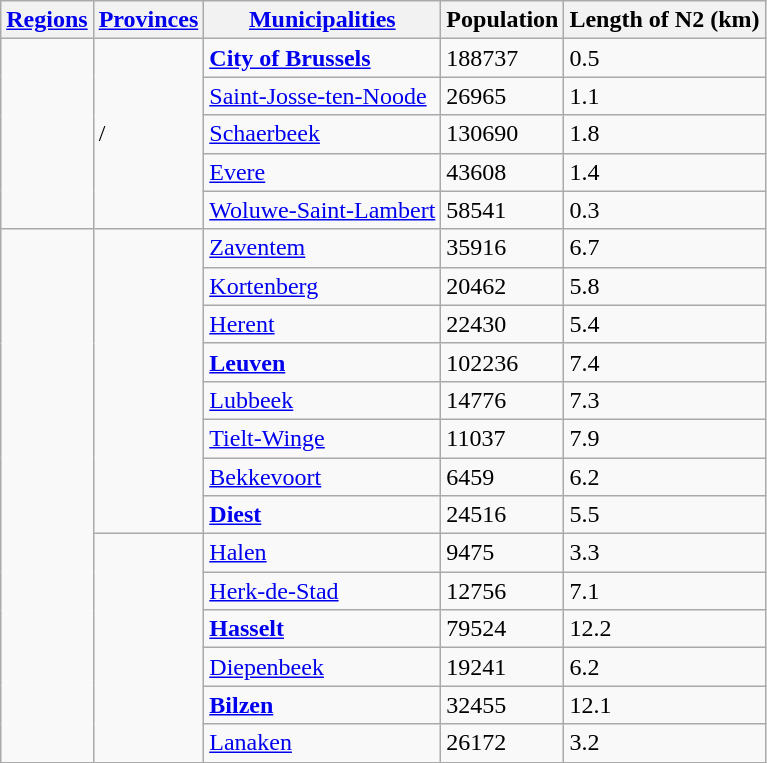<table class="wikitable">
<tr>
<th><a href='#'>Regions</a></th>
<th><a href='#'>Provinces</a></th>
<th><a href='#'>Municipalities</a></th>
<th>Population</th>
<th>Length of N2 (km)</th>
</tr>
<tr>
<td rowspan="5"></td>
<td rowspan="5">/</td>
<td><strong><a href='#'>City of Brussels</a></strong></td>
<td>188737</td>
<td>0.5</td>
</tr>
<tr>
<td><a href='#'>Saint-Josse-ten-Noode</a></td>
<td>26965</td>
<td>1.1</td>
</tr>
<tr>
<td><a href='#'>Schaerbeek</a></td>
<td>130690</td>
<td>1.8</td>
</tr>
<tr>
<td><a href='#'>Evere</a></td>
<td>43608</td>
<td>1.4</td>
</tr>
<tr>
<td><a href='#'>Woluwe-Saint-Lambert</a></td>
<td>58541</td>
<td>0.3</td>
</tr>
<tr>
<td rowspan="14"></td>
<td rowspan="8"></td>
<td><a href='#'>Zaventem</a></td>
<td>35916</td>
<td>6.7</td>
</tr>
<tr>
<td><a href='#'>Kortenberg</a></td>
<td>20462</td>
<td>5.8</td>
</tr>
<tr>
<td><a href='#'>Herent</a></td>
<td>22430</td>
<td>5.4</td>
</tr>
<tr>
<td><strong><a href='#'>Leuven</a></strong></td>
<td>102236</td>
<td>7.4</td>
</tr>
<tr>
<td><a href='#'>Lubbeek</a></td>
<td>14776</td>
<td>7.3</td>
</tr>
<tr>
<td><a href='#'>Tielt-Winge</a></td>
<td>11037</td>
<td>7.9</td>
</tr>
<tr>
<td><a href='#'>Bekkevoort</a></td>
<td>6459</td>
<td>6.2</td>
</tr>
<tr>
<td><strong><a href='#'>Diest</a></strong></td>
<td>24516</td>
<td>5.5</td>
</tr>
<tr>
<td rowspan="6"></td>
<td><a href='#'>Halen</a></td>
<td>9475</td>
<td>3.3</td>
</tr>
<tr>
<td><a href='#'>Herk-de-Stad</a></td>
<td>12756</td>
<td>7.1</td>
</tr>
<tr>
<td><strong><a href='#'>Hasselt</a></strong></td>
<td>79524</td>
<td>12.2</td>
</tr>
<tr>
<td><a href='#'>Diepenbeek</a></td>
<td>19241</td>
<td>6.2</td>
</tr>
<tr>
<td><strong><a href='#'>Bilzen</a></strong></td>
<td>32455</td>
<td>12.1</td>
</tr>
<tr>
<td><a href='#'>Lanaken</a></td>
<td>26172</td>
<td>3.2</td>
</tr>
</table>
